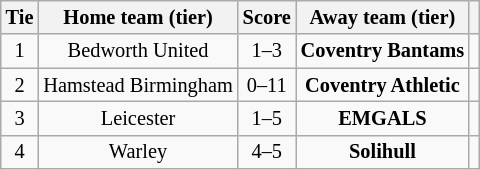<table class="wikitable" style="text-align:center; font-size:85%">
<tr>
<th>Tie</th>
<th>Home team (tier)</th>
<th>Score</th>
<th>Away team (tier)</th>
<th></th>
</tr>
<tr>
<td align="center">1</td>
<td>Bedworth United</td>
<td align="center">1–3</td>
<td><strong>Coventry Bantams</strong></td>
<td></td>
</tr>
<tr>
<td align="center">2</td>
<td>Hamstead Birmingham</td>
<td align="center">0–11</td>
<td><strong>Coventry Athletic</strong></td>
<td></td>
</tr>
<tr>
<td align="center">3</td>
<td>Leicester</td>
<td align="center">1–5</td>
<td><strong>EMGALS</strong></td>
<td></td>
</tr>
<tr>
<td align="center">4</td>
<td>Warley</td>
<td align="center">4–5</td>
<td><strong>Solihull</strong></td>
<td></td>
</tr>
</table>
